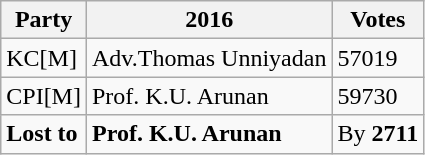<table class="wikitable ">
<tr>
<th scope="col" class="unsortable">Party</th>
<th scope="col" class="unsortable">2016</th>
<th scope="col" class="unsortable">Votes</th>
</tr>
<tr>
<td>KC[M]</td>
<td>Adv.Thomas Unniyadan</td>
<td>57019</td>
</tr>
<tr>
<td>CPI[M]</td>
<td>Prof. K.U. Arunan</td>
<td>59730</td>
</tr>
<tr>
<td><strong>Lost to</strong></td>
<td><strong>Prof. K.U. Arunan	</strong></td>
<td>By <strong>2711</strong></td>
</tr>
</table>
